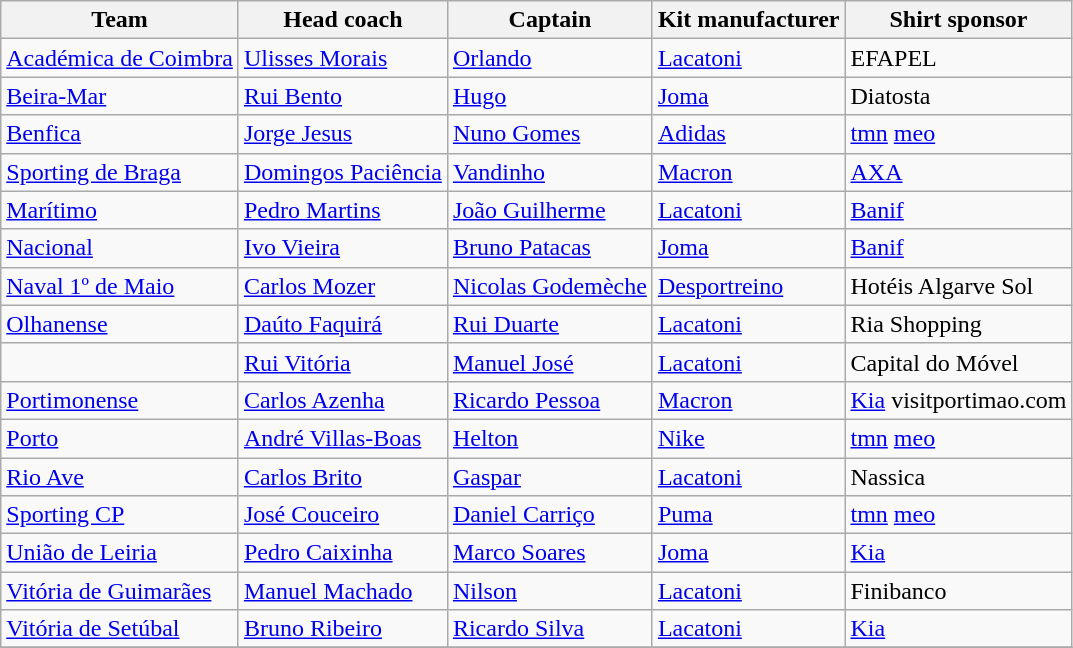<table class="wikitable sortable" style="text-align: left;">
<tr>
<th>Team</th>
<th>Head coach</th>
<th>Captain</th>
<th>Kit manufacturer</th>
<th>Shirt sponsor</th>
</tr>
<tr>
<td><a href='#'>Académica de Coimbra</a></td>
<td> <a href='#'>Ulisses Morais</a></td>
<td> <a href='#'>Orlando</a></td>
<td><a href='#'>Lacatoni</a></td>
<td>EFAPEL</td>
</tr>
<tr>
<td><a href='#'>Beira-Mar</a></td>
<td> <a href='#'>Rui Bento</a></td>
<td> <a href='#'>Hugo</a></td>
<td><a href='#'>Joma</a></td>
<td>Diatosta</td>
</tr>
<tr>
<td><a href='#'>Benfica</a></td>
<td> <a href='#'>Jorge Jesus</a></td>
<td> <a href='#'>Nuno Gomes</a></td>
<td><a href='#'>Adidas</a></td>
<td><a href='#'>tmn</a> <a href='#'>meo</a></td>
</tr>
<tr>
<td><a href='#'>Sporting de Braga</a></td>
<td> <a href='#'>Domingos Paciência</a></td>
<td> <a href='#'>Vandinho</a></td>
<td><a href='#'>Macron</a></td>
<td><a href='#'>AXA</a></td>
</tr>
<tr>
<td><a href='#'>Marítimo</a></td>
<td> <a href='#'>Pedro Martins</a></td>
<td> <a href='#'>João Guilherme</a></td>
<td><a href='#'>Lacatoni</a></td>
<td><a href='#'>Banif</a></td>
</tr>
<tr>
<td><a href='#'>Nacional</a></td>
<td> <a href='#'>Ivo Vieira</a></td>
<td> <a href='#'>Bruno Patacas</a></td>
<td><a href='#'>Joma</a></td>
<td><a href='#'>Banif</a></td>
</tr>
<tr>
<td><a href='#'>Naval 1º de Maio</a></td>
<td> <a href='#'>Carlos Mozer</a></td>
<td> <a href='#'>Nicolas Godemèche</a></td>
<td><a href='#'>Desportreino</a></td>
<td>Hotéis Algarve Sol</td>
</tr>
<tr>
<td><a href='#'>Olhanense</a></td>
<td> <a href='#'>Daúto Faquirá</a></td>
<td> <a href='#'>Rui Duarte</a></td>
<td><a href='#'>Lacatoni</a></td>
<td>Ria Shopping</td>
</tr>
<tr>
<td></td>
<td> <a href='#'>Rui Vitória</a></td>
<td> <a href='#'>Manuel José</a></td>
<td><a href='#'>Lacatoni</a></td>
<td>Capital do Móvel</td>
</tr>
<tr>
<td><a href='#'>Portimonense</a></td>
<td> <a href='#'>Carlos Azenha</a></td>
<td> <a href='#'>Ricardo Pessoa</a></td>
<td><a href='#'>Macron</a></td>
<td><a href='#'>Kia</a> visitportimao.com</td>
</tr>
<tr>
<td><a href='#'>Porto</a></td>
<td> <a href='#'>André Villas-Boas</a></td>
<td> <a href='#'>Helton</a></td>
<td><a href='#'>Nike</a></td>
<td><a href='#'>tmn</a> <a href='#'>meo</a></td>
</tr>
<tr>
<td><a href='#'>Rio Ave</a></td>
<td> <a href='#'>Carlos Brito</a></td>
<td> <a href='#'>Gaspar</a></td>
<td><a href='#'>Lacatoni</a></td>
<td>Nassica</td>
</tr>
<tr>
<td><a href='#'>Sporting CP</a></td>
<td> <a href='#'>José Couceiro</a></td>
<td> <a href='#'>Daniel Carriço</a></td>
<td><a href='#'>Puma</a></td>
<td><a href='#'>tmn</a> <a href='#'>meo</a></td>
</tr>
<tr>
<td><a href='#'>União de Leiria</a></td>
<td> <a href='#'>Pedro Caixinha</a></td>
<td> <a href='#'>Marco Soares</a></td>
<td><a href='#'>Joma</a></td>
<td><a href='#'>Kia</a></td>
</tr>
<tr>
<td><a href='#'>Vitória de Guimarães</a></td>
<td> <a href='#'>Manuel Machado</a></td>
<td> <a href='#'>Nilson</a></td>
<td><a href='#'>Lacatoni</a></td>
<td>Finibanco</td>
</tr>
<tr>
<td><a href='#'>Vitória de Setúbal</a></td>
<td> <a href='#'>Bruno Ribeiro</a></td>
<td> <a href='#'>Ricardo Silva</a></td>
<td><a href='#'>Lacatoni</a></td>
<td><a href='#'>Kia</a></td>
</tr>
<tr>
</tr>
</table>
